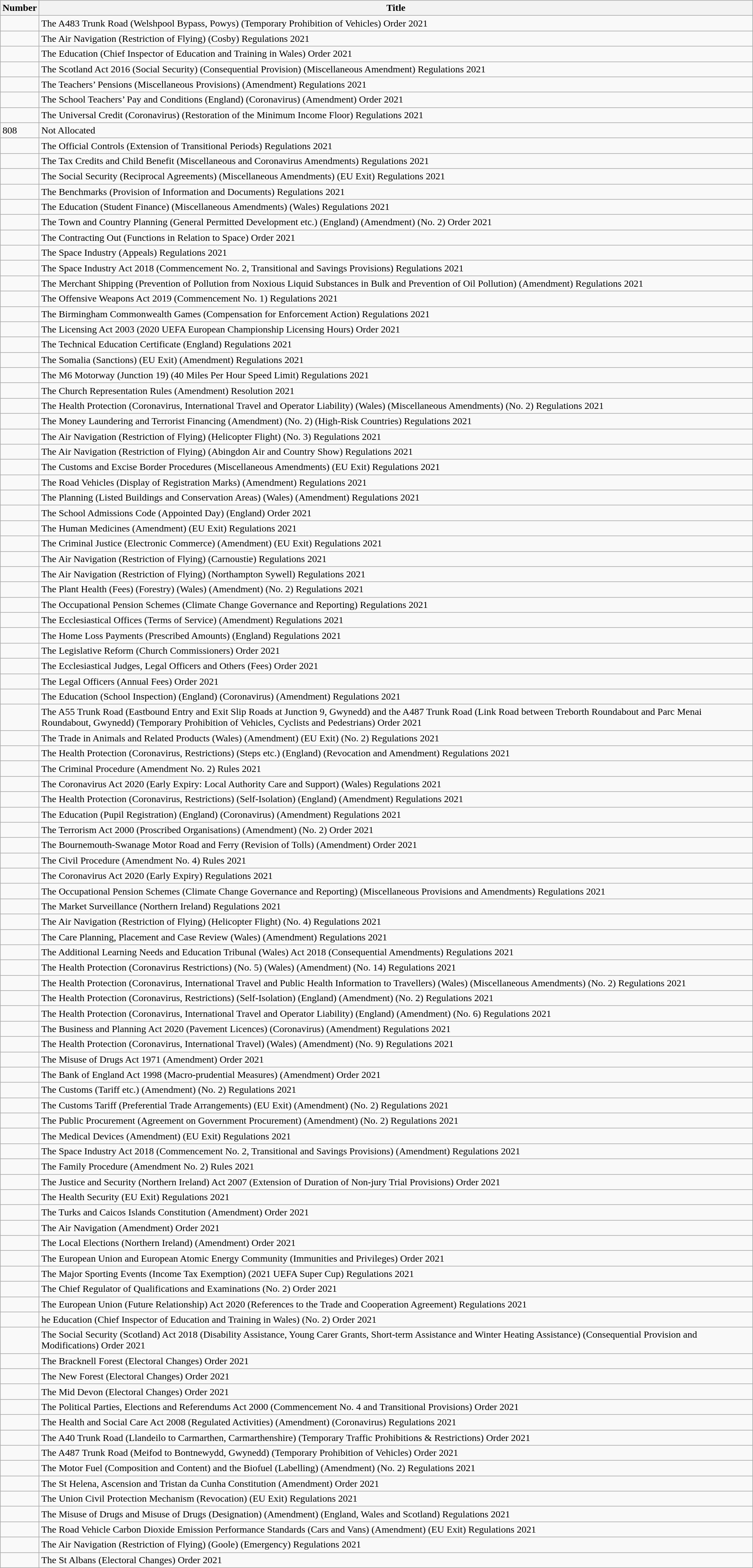<table class="wikitable collapsible">
<tr>
<th>Number</th>
<th>Title</th>
</tr>
<tr>
<td></td>
<td>The A483 Trunk Road (Welshpool Bypass, Powys) (Temporary Prohibition of Vehicles) Order 2021</td>
</tr>
<tr>
<td></td>
<td>The Air Navigation (Restriction of Flying) (Cosby) Regulations 2021</td>
</tr>
<tr>
<td></td>
<td>The Education (Chief Inspector of Education and Training in Wales) Order 2021</td>
</tr>
<tr>
<td></td>
<td>The Scotland Act 2016 (Social Security) (Consequential Provision) (Miscellaneous Amendment) Regulations 2021</td>
</tr>
<tr>
<td></td>
<td>The Teachers’ Pensions (Miscellaneous Provisions) (Amendment) Regulations 2021</td>
</tr>
<tr>
<td></td>
<td>The School Teachers’ Pay and Conditions (England) (Coronavirus) (Amendment) Order 2021</td>
</tr>
<tr>
<td></td>
<td>The Universal Credit (Coronavirus) (Restoration of the Minimum Income Floor) Regulations 2021</td>
</tr>
<tr>
<td>808</td>
<td>Not Allocated</td>
</tr>
<tr>
<td></td>
<td>The Official Controls (Extension of Transitional Periods) Regulations 2021</td>
</tr>
<tr>
<td></td>
<td>The Tax Credits and Child Benefit (Miscellaneous and Coronavirus Amendments) Regulations 2021</td>
</tr>
<tr>
<td></td>
<td>The Social Security (Reciprocal Agreements) (Miscellaneous Amendments) (EU Exit) Regulations 2021</td>
</tr>
<tr>
<td></td>
<td>The Benchmarks (Provision of Information and Documents) Regulations 2021</td>
</tr>
<tr>
<td></td>
<td>The Education (Student Finance) (Miscellaneous Amendments) (Wales) Regulations 2021</td>
</tr>
<tr>
<td></td>
<td>The Town and Country Planning (General Permitted Development etc.) (England) (Amendment) (No. 2) Order 2021</td>
</tr>
<tr>
<td></td>
<td>The Contracting Out (Functions in Relation to Space) Order 2021</td>
</tr>
<tr>
<td></td>
<td>The Space Industry (Appeals) Regulations 2021</td>
</tr>
<tr>
<td></td>
<td>The Space Industry Act 2018 (Commencement No. 2, Transitional and Savings Provisions) Regulations 2021</td>
</tr>
<tr>
<td></td>
<td>The Merchant Shipping (Prevention of Pollution from Noxious Liquid Substances in Bulk and Prevention of Oil Pollution) (Amendment) Regulations 2021</td>
</tr>
<tr>
<td></td>
<td>The Offensive Weapons Act 2019 (Commencement No. 1) Regulations 2021</td>
</tr>
<tr>
<td></td>
<td>The Birmingham Commonwealth Games (Compensation for Enforcement Action) Regulations 2021</td>
</tr>
<tr>
<td></td>
<td>The Licensing Act 2003 (2020 UEFA European Championship Licensing Hours) Order 2021</td>
</tr>
<tr>
<td></td>
<td>The Technical Education Certificate (England) Regulations 2021</td>
</tr>
<tr>
<td></td>
<td>The Somalia (Sanctions) (EU Exit) (Amendment) Regulations 2021</td>
</tr>
<tr>
<td></td>
<td>The M6 Motorway (Junction 19) (40 Miles Per Hour Speed Limit) Regulations 2021</td>
</tr>
<tr>
<td></td>
<td>The Church Representation Rules (Amendment) Resolution 2021</td>
</tr>
<tr>
<td></td>
<td>The Health Protection (Coronavirus, International Travel and Operator Liability) (Wales) (Miscellaneous Amendments) (No. 2) Regulations 2021</td>
</tr>
<tr>
<td></td>
<td>The Money Laundering and Terrorist Financing (Amendment) (No. 2) (High-Risk Countries) Regulations 2021</td>
</tr>
<tr>
<td></td>
<td>The Air Navigation (Restriction of Flying) (Helicopter Flight) (No. 3) Regulations 2021</td>
</tr>
<tr>
<td></td>
<td>The Air Navigation (Restriction of Flying) (Abingdon Air and Country Show) Regulations 2021</td>
</tr>
<tr>
<td></td>
<td>The Customs and Excise Border Procedures (Miscellaneous Amendments) (EU Exit) Regulations 2021</td>
</tr>
<tr>
<td></td>
<td>The Road Vehicles (Display of Registration Marks) (Amendment) Regulations 2021</td>
</tr>
<tr>
<td></td>
<td>The Planning (Listed Buildings and Conservation Areas) (Wales) (Amendment) Regulations 2021</td>
</tr>
<tr>
<td></td>
<td>The School Admissions Code (Appointed Day) (England) Order 2021</td>
</tr>
<tr>
<td></td>
<td>The Human Medicines (Amendment) (EU Exit) Regulations 2021</td>
</tr>
<tr>
<td></td>
<td>The Criminal Justice (Electronic Commerce) (Amendment) (EU Exit) Regulations 2021</td>
</tr>
<tr>
<td></td>
<td>The Air Navigation (Restriction of Flying) (Carnoustie) Regulations 2021</td>
</tr>
<tr>
<td></td>
<td>The Air Navigation (Restriction of Flying) (Northampton Sywell) Regulations 2021</td>
</tr>
<tr>
<td></td>
<td>The Plant Health (Fees) (Forestry) (Wales) (Amendment) (No. 2) Regulations 2021</td>
</tr>
<tr>
<td></td>
<td>The Occupational Pension Schemes (Climate Change Governance and Reporting) Regulations 2021</td>
</tr>
<tr>
<td></td>
<td>The Ecclesiastical Offices (Terms of Service) (Amendment) Regulations 2021</td>
</tr>
<tr>
<td></td>
<td>The Home Loss Payments (Prescribed Amounts) (England) Regulations 2021</td>
</tr>
<tr>
<td></td>
<td>The Legislative Reform (Church Commissioners) Order 2021</td>
</tr>
<tr>
<td></td>
<td>The Ecclesiastical Judges, Legal Officers and Others (Fees) Order 2021</td>
</tr>
<tr>
<td></td>
<td>The Legal Officers (Annual Fees) Order 2021</td>
</tr>
<tr>
<td></td>
<td>The Education (School Inspection) (England) (Coronavirus) (Amendment) Regulations 2021</td>
</tr>
<tr>
<td></td>
<td>The A55 Trunk Road (Eastbound Entry and Exit Slip Roads at Junction 9, Gwynedd) and the A487 Trunk Road (Link Road between Treborth Roundabout and Parc Menai Roundabout, Gwynedd) (Temporary Prohibition of Vehicles, Cyclists and Pedestrians) Order 2021</td>
</tr>
<tr>
<td></td>
<td>The Trade in Animals and Related Products (Wales) (Amendment) (EU Exit) (No. 2) Regulations 2021</td>
</tr>
<tr>
<td></td>
<td>The Health Protection (Coronavirus, Restrictions) (Steps etc.) (England) (Revocation and Amendment) Regulations 2021</td>
</tr>
<tr>
<td></td>
<td>The Criminal Procedure (Amendment No. 2) Rules 2021</td>
</tr>
<tr>
<td></td>
<td>The Coronavirus Act 2020 (Early Expiry: Local Authority Care and Support) (Wales) Regulations 2021</td>
</tr>
<tr>
<td></td>
<td>The Health Protection (Coronavirus, Restrictions) (Self-Isolation) (England) (Amendment) Regulations 2021</td>
</tr>
<tr>
<td></td>
<td>The Education (Pupil Registration) (England) (Coronavirus) (Amendment) Regulations 2021</td>
</tr>
<tr>
<td></td>
<td>The Terrorism Act 2000 (Proscribed Organisations) (Amendment) (No. 2) Order 2021</td>
</tr>
<tr>
<td></td>
<td>The Bournemouth-Swanage Motor Road and Ferry (Revision of Tolls) (Amendment) Order 2021</td>
</tr>
<tr>
<td></td>
<td>The Civil Procedure (Amendment No. 4) Rules 2021</td>
</tr>
<tr>
<td></td>
<td>The Coronavirus Act 2020 (Early Expiry) Regulations 2021</td>
</tr>
<tr>
<td></td>
<td>The Occupational Pension Schemes (Climate Change Governance and Reporting) (Miscellaneous Provisions and Amendments) Regulations 2021</td>
</tr>
<tr>
<td></td>
<td>The Market Surveillance (Northern Ireland) Regulations 2021</td>
</tr>
<tr>
<td></td>
<td>The Air Navigation (Restriction of Flying) (Helicopter Flight) (No. 4) Regulations 2021</td>
</tr>
<tr>
<td></td>
<td>The Care Planning, Placement and Case Review (Wales) (Amendment) Regulations 2021</td>
</tr>
<tr>
<td></td>
<td>The Additional Learning Needs and Education Tribunal (Wales) Act 2018 (Consequential Amendments) Regulations 2021</td>
</tr>
<tr>
<td></td>
<td>The Health Protection (Coronavirus Restrictions) (No. 5) (Wales) (Amendment) (No. 14) Regulations 2021</td>
</tr>
<tr>
<td></td>
<td>The Health Protection (Coronavirus, International Travel and Public Health Information to Travellers) (Wales) (Miscellaneous Amendments) (No. 2) Regulations 2021</td>
</tr>
<tr>
<td></td>
<td>The Health Protection (Coronavirus, Restrictions) (Self-Isolation) (England) (Amendment) (No. 2) Regulations 2021</td>
</tr>
<tr>
<td></td>
<td>The Health Protection (Coronavirus, International Travel and Operator Liability) (England) (Amendment) (No. 6) Regulations 2021</td>
</tr>
<tr>
<td></td>
<td>The Business and Planning Act 2020 (Pavement Licences) (Coronavirus) (Amendment) Regulations 2021</td>
</tr>
<tr>
<td></td>
<td>The Health Protection (Coronavirus, International Travel) (Wales) (Amendment) (No. 9) Regulations 2021</td>
</tr>
<tr>
<td></td>
<td>The Misuse of Drugs Act 1971 (Amendment) Order 2021</td>
</tr>
<tr>
<td></td>
<td>The Bank of England Act 1998 (Macro-prudential Measures) (Amendment) Order 2021</td>
</tr>
<tr>
<td></td>
<td>The Customs (Tariff etc.) (Amendment) (No. 2) Regulations 2021</td>
</tr>
<tr>
<td></td>
<td>The Customs Tariff (Preferential Trade Arrangements) (EU Exit) (Amendment) (No. 2) Regulations 2021</td>
</tr>
<tr>
<td></td>
<td>The Public Procurement (Agreement on Government Procurement) (Amendment) (No. 2) Regulations 2021</td>
</tr>
<tr>
<td></td>
<td>The Medical Devices (Amendment) (EU Exit) Regulations 2021</td>
</tr>
<tr>
<td></td>
<td>The Space Industry Act 2018 (Commencement No. 2, Transitional and Savings Provisions) (Amendment) Regulations 2021</td>
</tr>
<tr>
<td></td>
<td>The Family Procedure (Amendment No. 2) Rules 2021</td>
</tr>
<tr>
<td></td>
<td>The Justice and Security (Northern Ireland) Act 2007 (Extension of Duration of Non-jury Trial Provisions) Order 2021</td>
</tr>
<tr>
<td></td>
<td>The Health Security (EU Exit) Regulations 2021</td>
</tr>
<tr>
<td></td>
<td>The Turks and Caicos Islands Constitution (Amendment) Order 2021</td>
</tr>
<tr>
<td></td>
<td>The Air Navigation (Amendment) Order 2021</td>
</tr>
<tr>
<td></td>
<td>The Local Elections (Northern Ireland) (Amendment) Order 2021</td>
</tr>
<tr>
<td></td>
<td>The European Union and European Atomic Energy Community (Immunities and Privileges) Order 2021</td>
</tr>
<tr>
<td></td>
<td>The Major Sporting Events (Income Tax Exemption) (2021 UEFA Super Cup) Regulations 2021</td>
</tr>
<tr>
<td></td>
<td>The Chief Regulator of Qualifications and Examinations (No. 2) Order 2021</td>
</tr>
<tr>
<td></td>
<td>The European Union (Future Relationship) Act 2020 (References to the Trade and Cooperation Agreement) Regulations 2021</td>
</tr>
<tr>
<td></td>
<td>he Education (Chief Inspector of Education and Training in Wales) (No. 2) Order 2021</td>
</tr>
<tr>
<td></td>
<td>The Social Security (Scotland) Act 2018 (Disability Assistance, Young Carer Grants, Short-term Assistance and Winter Heating Assistance) (Consequential Provision and Modifications) Order 2021</td>
</tr>
<tr>
<td></td>
<td>The Bracknell Forest (Electoral Changes) Order 2021</td>
</tr>
<tr>
<td></td>
<td>The New Forest (Electoral Changes) Order 2021</td>
</tr>
<tr>
<td></td>
<td>The Mid Devon (Electoral Changes) Order 2021</td>
</tr>
<tr>
<td></td>
<td>The Political Parties, Elections and Referendums Act 2000 (Commencement No. 4 and Transitional Provisions) Order 2021</td>
</tr>
<tr>
<td></td>
<td>The Health and Social Care Act 2008 (Regulated Activities) (Amendment) (Coronavirus) Regulations 2021</td>
</tr>
<tr>
<td></td>
<td>The A40 Trunk Road (Llandeilo to Carmarthen, Carmarthenshire) (Temporary Traffic Prohibitions & Restrictions) Order 2021</td>
</tr>
<tr>
<td></td>
<td>The A487 Trunk Road (Meifod to Bontnewydd, Gwynedd) (Temporary Prohibition of Vehicles) Order 2021</td>
</tr>
<tr>
<td></td>
<td>The Motor Fuel (Composition and Content) and the Biofuel (Labelling) (Amendment) (No. 2) Regulations 2021</td>
</tr>
<tr>
<td></td>
<td>The St Helena, Ascension and Tristan da Cunha Constitution (Amendment) Order 2021</td>
</tr>
<tr>
<td></td>
<td>The Union Civil Protection Mechanism (Revocation) (EU Exit) Regulations 2021</td>
</tr>
<tr>
<td></td>
<td>The Misuse of Drugs and Misuse of Drugs (Designation) (Amendment) (England, Wales and Scotland) Regulations 2021</td>
</tr>
<tr>
<td></td>
<td>The Road Vehicle Carbon Dioxide Emission Performance Standards (Cars and Vans) (Amendment) (EU Exit) Regulations 2021</td>
</tr>
<tr>
<td></td>
<td>The Air Navigation (Restriction of Flying) (Goole) (Emergency) Regulations 2021</td>
</tr>
<tr>
<td></td>
<td>The St Albans (Electoral Changes) Order 2021</td>
</tr>
</table>
